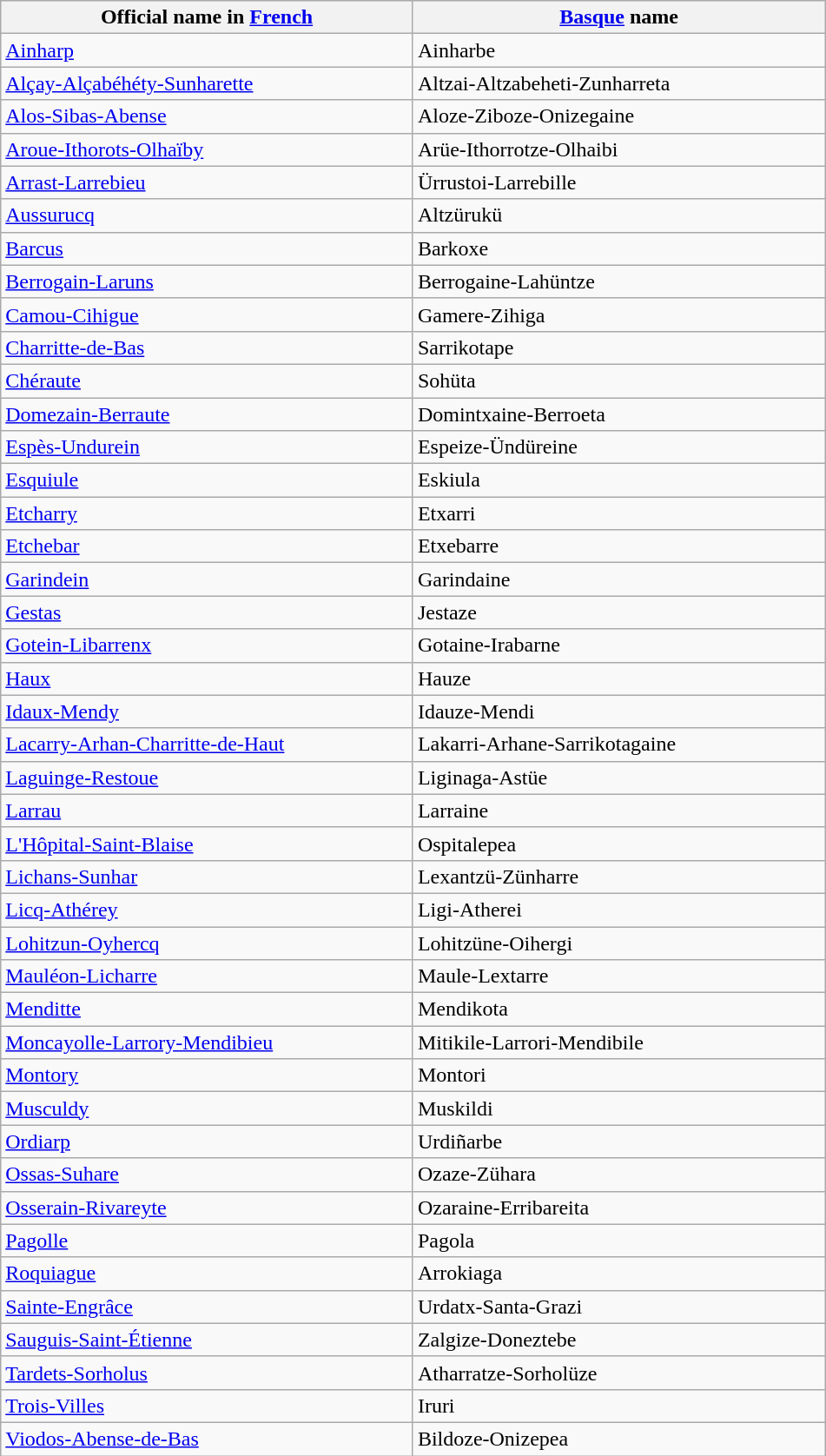<table class=wikitable>
<tr>
<th width=35%>Official name in <a href='#'>French</a></th>
<th width=35%><a href='#'>Basque</a> name</th>
</tr>
<tr>
<td><a href='#'>Ainharp</a></td>
<td>Ainharbe</td>
</tr>
<tr>
<td><a href='#'>Alçay-Alçabéhéty-Sunharette</a></td>
<td>Altzai-Altzabeheti-Zunharreta</td>
</tr>
<tr>
<td><a href='#'>Alos-Sibas-Abense</a></td>
<td>Aloze-Ziboze-Onizegaine</td>
</tr>
<tr>
<td><a href='#'>Aroue-Ithorots-Olhaïby</a></td>
<td>Arüe-Ithorrotze-Olhaibi</td>
</tr>
<tr>
<td><a href='#'>Arrast-Larrebieu</a></td>
<td>Ürrustoi-Larrebille</td>
</tr>
<tr>
<td><a href='#'>Aussurucq</a></td>
<td>Altzürukü</td>
</tr>
<tr>
<td><a href='#'>Barcus</a></td>
<td>Barkoxe</td>
</tr>
<tr>
<td><a href='#'>Berrogain-Laruns</a></td>
<td>Berrogaine-Lahüntze</td>
</tr>
<tr>
<td><a href='#'>Camou-Cihigue</a></td>
<td>Gamere-Zihiga</td>
</tr>
<tr>
<td><a href='#'>Charritte-de-Bas</a></td>
<td>Sarrikotape</td>
</tr>
<tr>
<td><a href='#'>Chéraute</a></td>
<td>Sohüta</td>
</tr>
<tr>
<td><a href='#'>Domezain-Berraute</a></td>
<td>Domintxaine-Berroeta</td>
</tr>
<tr>
<td><a href='#'>Espès-Undurein</a></td>
<td>Espeize-Ündüreine</td>
</tr>
<tr>
<td><a href='#'>Esquiule</a></td>
<td>Eskiula</td>
</tr>
<tr>
<td><a href='#'>Etcharry</a></td>
<td>Etxarri</td>
</tr>
<tr>
<td><a href='#'>Etchebar</a></td>
<td>Etxebarre</td>
</tr>
<tr>
<td><a href='#'>Garindein</a></td>
<td>Garindaine</td>
</tr>
<tr>
<td><a href='#'>Gestas</a></td>
<td>Jestaze</td>
</tr>
<tr>
<td><a href='#'>Gotein-Libarrenx</a></td>
<td>Gotaine-Irabarne</td>
</tr>
<tr>
<td><a href='#'>Haux</a></td>
<td>Hauze</td>
</tr>
<tr>
<td><a href='#'>Idaux-Mendy</a></td>
<td>Idauze-Mendi</td>
</tr>
<tr>
<td><a href='#'>Lacarry-Arhan-Charritte-de-Haut</a></td>
<td>Lakarri-Arhane-Sarrikotagaine</td>
</tr>
<tr>
<td><a href='#'>Laguinge-Restoue</a></td>
<td>Liginaga-Astüe</td>
</tr>
<tr>
<td><a href='#'>Larrau</a></td>
<td>Larraine</td>
</tr>
<tr>
<td><a href='#'>L'Hôpital-Saint-Blaise</a></td>
<td>Ospitalepea</td>
</tr>
<tr>
<td><a href='#'>Lichans-Sunhar</a></td>
<td>Lexantzü-Zünharre</td>
</tr>
<tr>
<td><a href='#'>Licq-Athérey</a></td>
<td>Ligi-Atherei</td>
</tr>
<tr>
<td><a href='#'>Lohitzun-Oyhercq</a></td>
<td>Lohitzüne-Oihergi</td>
</tr>
<tr>
<td><a href='#'>Mauléon-Licharre</a></td>
<td>Maule-Lextarre</td>
</tr>
<tr>
<td><a href='#'>Menditte</a></td>
<td>Mendikota</td>
</tr>
<tr>
<td><a href='#'>Moncayolle-Larrory-Mendibieu</a></td>
<td>Mitikile-Larrori-Mendibile</td>
</tr>
<tr>
<td><a href='#'>Montory</a></td>
<td>Montori</td>
</tr>
<tr>
<td><a href='#'>Musculdy</a></td>
<td>Muskildi</td>
</tr>
<tr>
<td><a href='#'>Ordiarp</a></td>
<td>Urdiñarbe</td>
</tr>
<tr>
<td><a href='#'>Ossas-Suhare</a></td>
<td>Ozaze-Zühara</td>
</tr>
<tr>
<td><a href='#'>Osserain-Rivareyte</a></td>
<td>Ozaraine-Erribareita</td>
</tr>
<tr>
<td><a href='#'>Pagolle</a></td>
<td>Pagola</td>
</tr>
<tr>
<td><a href='#'>Roquiague</a></td>
<td>Arrokiaga</td>
</tr>
<tr>
<td><a href='#'>Sainte-Engrâce</a></td>
<td>Urdatx-Santa-Grazi</td>
</tr>
<tr>
<td><a href='#'>Sauguis-Saint-Étienne</a></td>
<td>Zalgize-Doneztebe</td>
</tr>
<tr>
<td><a href='#'>Tardets-Sorholus</a></td>
<td>Atharratze-Sorholüze</td>
</tr>
<tr>
<td><a href='#'>Trois-Villes</a></td>
<td>Iruri</td>
</tr>
<tr>
<td><a href='#'>Viodos-Abense-de-Bas</a></td>
<td>Bildoze-Onizepea</td>
</tr>
</table>
